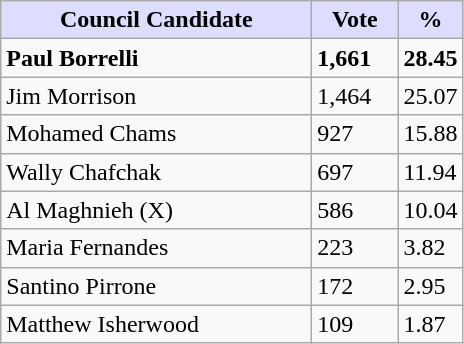<table class="wikitable sortable">
<tr>
<th style="background:#ddf; width:200px;">Council Candidate</th>
<th style="background:#ddf; width:50px;">Vote</th>
<th style="background:#ddf; width:30px;">%</th>
</tr>
<tr>
<td><strong>Paul Borrelli</strong></td>
<td><strong>1,661</strong></td>
<td><strong>28.45</strong></td>
</tr>
<tr>
<td>Jim Morrison</td>
<td>1,464</td>
<td>25.07</td>
</tr>
<tr>
<td>Mohamed Chams</td>
<td>927</td>
<td>15.88</td>
</tr>
<tr>
<td>Wally Chafchak</td>
<td>697</td>
<td>11.94</td>
</tr>
<tr>
<td>Al Maghnieh (X)</td>
<td>586</td>
<td>10.04</td>
</tr>
<tr>
<td>Maria Fernandes</td>
<td>223</td>
<td>3.82</td>
</tr>
<tr>
<td>Santino Pirrone</td>
<td>172</td>
<td>2.95</td>
</tr>
<tr>
<td>Matthew Isherwood</td>
<td>109</td>
<td>1.87</td>
</tr>
</table>
